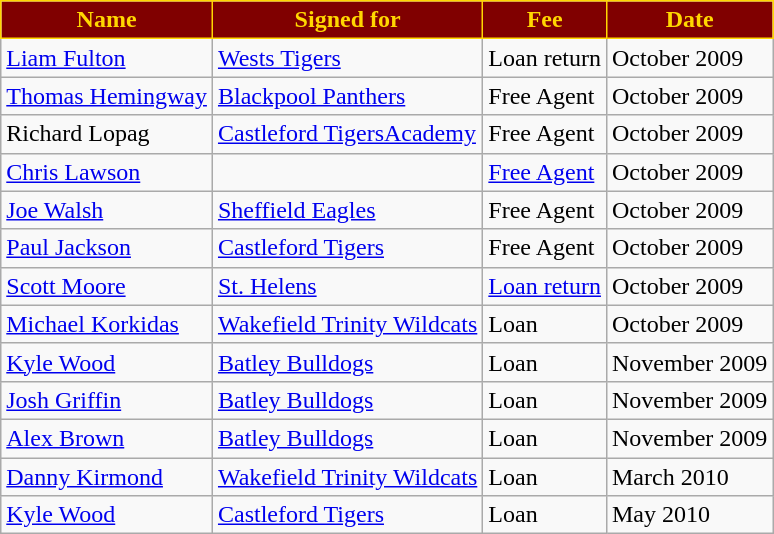<table class="wikitable">
<tr>
<th scope="col" style="background:#800000; color:gold; border:solid gold 1px">Name</th>
<th scope="col" style="background:#800000; color:gold; border:solid gold 1px">Signed for</th>
<th scope="col" style="background:#800000; color:gold; border:solid gold 1px">Fee</th>
<th scope="col" style="background:#800000; color:gold; border:solid gold 1px">Date</th>
</tr>
<tr>
<td><a href='#'>Liam Fulton</a></td>
<td><a href='#'>Wests Tigers</a></td>
<td>Loan return</td>
<td>October 2009</td>
</tr>
<tr>
<td><a href='#'>Thomas Hemingway</a></td>
<td><a href='#'>Blackpool Panthers</a></td>
<td>Free Agent</td>
<td>October 2009</td>
</tr>
<tr>
<td>Richard Lopag</td>
<td><a href='#'>Castleford TigersAcademy</a></td>
<td>Free Agent</td>
<td>October 2009</td>
</tr>
<tr>
<td><a href='#'>Chris Lawson</a></td>
<td></td>
<td><a href='#'>Free Agent</a></td>
<td>October 2009</td>
</tr>
<tr>
<td><a href='#'>Joe Walsh</a></td>
<td><a href='#'>Sheffield Eagles</a></td>
<td>Free Agent</td>
<td>October 2009</td>
</tr>
<tr>
<td><a href='#'>Paul Jackson</a></td>
<td><a href='#'>Castleford Tigers</a></td>
<td>Free Agent</td>
<td>October 2009</td>
</tr>
<tr>
<td><a href='#'>Scott Moore</a></td>
<td><a href='#'>St. Helens</a></td>
<td><a href='#'>Loan return</a></td>
<td>October 2009</td>
</tr>
<tr>
<td><a href='#'>Michael Korkidas</a></td>
<td><a href='#'>Wakefield Trinity Wildcats</a></td>
<td>Loan</td>
<td>October 2009</td>
</tr>
<tr>
<td><a href='#'>Kyle Wood</a></td>
<td><a href='#'>Batley Bulldogs</a></td>
<td>Loan</td>
<td>November 2009</td>
</tr>
<tr>
<td><a href='#'>Josh Griffin</a></td>
<td><a href='#'>Batley Bulldogs</a></td>
<td>Loan</td>
<td>November 2009</td>
</tr>
<tr>
<td><a href='#'>Alex Brown</a></td>
<td><a href='#'>Batley Bulldogs</a></td>
<td>Loan</td>
<td>November 2009</td>
</tr>
<tr>
<td><a href='#'>Danny Kirmond</a></td>
<td><a href='#'>Wakefield Trinity Wildcats</a></td>
<td>Loan</td>
<td>March 2010</td>
</tr>
<tr>
<td><a href='#'>Kyle Wood</a></td>
<td><a href='#'>Castleford Tigers</a></td>
<td>Loan</td>
<td>May 2010</td>
</tr>
</table>
